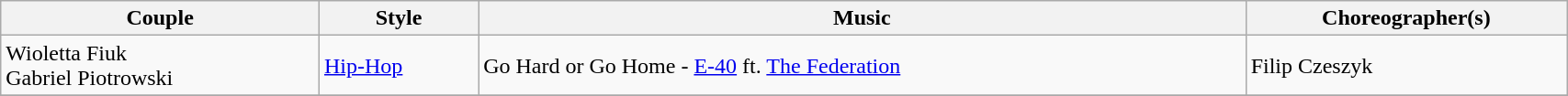<table class="wikitable" width="90%">
<tr>
<th>Couple</th>
<th>Style</th>
<th>Music</th>
<th>Choreographer(s)</th>
</tr>
<tr>
<td>Wioletta Fiuk<br>Gabriel Piotrowski</td>
<td><a href='#'>Hip-Hop</a></td>
<td>Go Hard or Go Home - <a href='#'>E-40</a> ft. <a href='#'>The Federation</a></td>
<td>Filip Czeszyk</td>
</tr>
<tr>
</tr>
</table>
